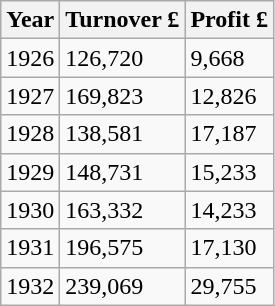<table class="wikitable">
<tr>
<th>Year</th>
<th>Turnover £</th>
<th>Profit £</th>
</tr>
<tr>
<td>1926</td>
<td>126,720</td>
<td>9,668</td>
</tr>
<tr>
<td>1927</td>
<td>169,823</td>
<td>12,826</td>
</tr>
<tr>
<td>1928</td>
<td>138,581</td>
<td>17,187</td>
</tr>
<tr>
<td>1929</td>
<td>148,731</td>
<td>15,233</td>
</tr>
<tr>
<td>1930</td>
<td>163,332</td>
<td>14,233</td>
</tr>
<tr>
<td>1931</td>
<td>196,575</td>
<td>17,130</td>
</tr>
<tr>
<td>1932</td>
<td>239,069</td>
<td>29,755</td>
</tr>
</table>
